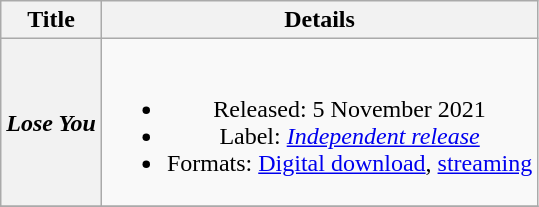<table class="wikitable plainrowheaders" style="text-align:center;" border="1">
<tr>
<th scope="col">Title</th>
<th scope="col">Details</th>
</tr>
<tr>
<th scope="row"><em>Lose You</em></th>
<td><br><ul><li>Released: 5 November 2021</li><li>Label: <em><a href='#'>Independent release</a></em></li><li>Formats: <a href='#'>Digital download</a>, <a href='#'>streaming</a></li></ul></td>
</tr>
<tr>
</tr>
</table>
